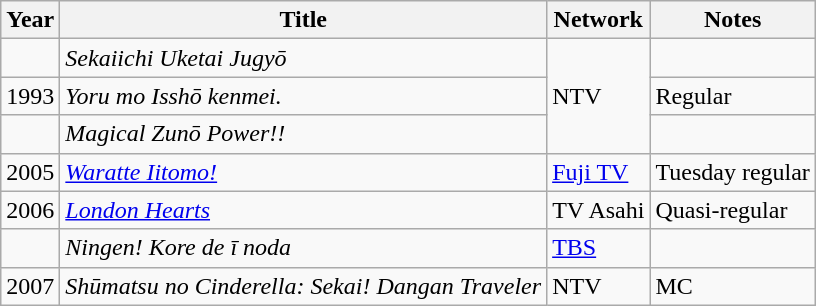<table class="wikitable">
<tr>
<th>Year</th>
<th>Title</th>
<th>Network</th>
<th>Notes</th>
</tr>
<tr>
<td></td>
<td><em>Sekaiichi Uketai Jugyō</em></td>
<td rowspan="3">NTV</td>
<td></td>
</tr>
<tr>
<td>1993</td>
<td><em>Yoru mo Isshō kenmei.</em></td>
<td>Regular</td>
</tr>
<tr>
<td></td>
<td><em>Magical Zunō Power!!</em></td>
<td></td>
</tr>
<tr>
<td>2005</td>
<td><em><a href='#'>Waratte Iitomo!</a></em></td>
<td><a href='#'>Fuji TV</a></td>
<td>Tuesday regular</td>
</tr>
<tr>
<td>2006</td>
<td><em><a href='#'>London Hearts</a></em></td>
<td>TV Asahi</td>
<td>Quasi-regular</td>
</tr>
<tr>
<td></td>
<td><em>Ningen! Kore de ī noda</em></td>
<td><a href='#'>TBS</a></td>
<td></td>
</tr>
<tr>
<td>2007</td>
<td><em>Shūmatsu no Cinderella: Sekai! Dangan Traveler</em></td>
<td>NTV</td>
<td>MC</td>
</tr>
</table>
